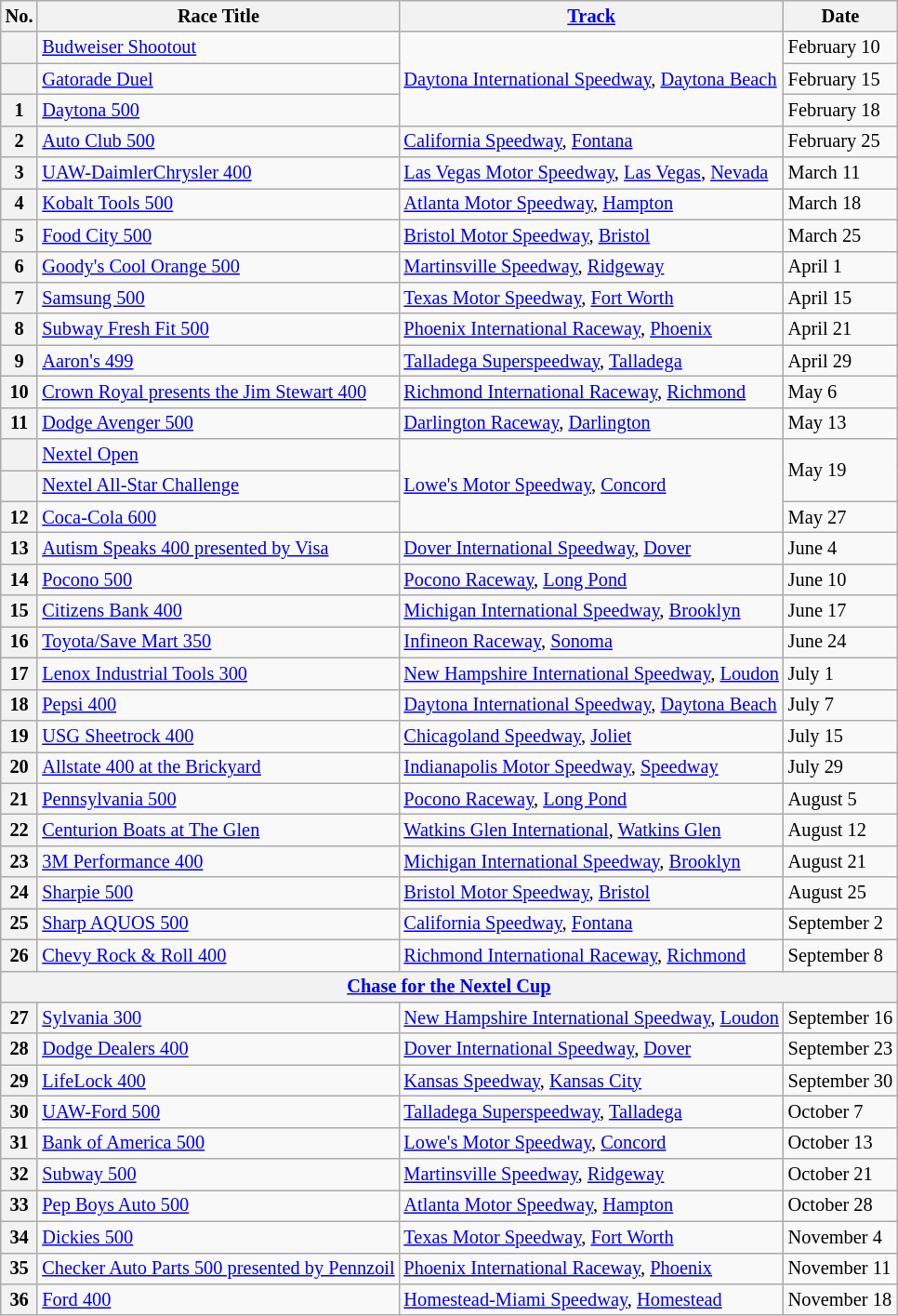<table class="wikitable" style="font-size:85%;">
<tr>
<th>No.</th>
<th>Race Title</th>
<th><a href='#'>Track</a></th>
<th>Date</th>
</tr>
<tr>
<th></th>
<td><a href='#'>Budweiser Shootout</a></td>
<td rowspan=3><a href='#'>Daytona International Speedway</a>, <a href='#'>Daytona Beach</a></td>
<td>February 10</td>
</tr>
<tr>
<th></th>
<td><a href='#'>Gatorade Duel</a></td>
<td>February 15</td>
</tr>
<tr>
<th>1</th>
<td><a href='#'>Daytona 500</a></td>
<td>February 18</td>
</tr>
<tr>
<th>2</th>
<td><a href='#'>Auto Club 500</a></td>
<td><a href='#'>California Speedway</a>, <a href='#'>Fontana</a></td>
<td>February 25</td>
</tr>
<tr>
<th>3</th>
<td><a href='#'>UAW-DaimlerChrysler 400</a></td>
<td><a href='#'>Las Vegas Motor Speedway</a>, <a href='#'>Las Vegas</a>, <a href='#'>Nevada</a></td>
<td>March 11</td>
</tr>
<tr>
<th>4</th>
<td><a href='#'>Kobalt Tools 500</a></td>
<td><a href='#'>Atlanta Motor Speedway</a>, <a href='#'>Hampton</a></td>
<td>March 18</td>
</tr>
<tr>
<th>5</th>
<td><a href='#'>Food City 500</a></td>
<td><a href='#'>Bristol Motor Speedway</a>, <a href='#'>Bristol</a></td>
<td>March 25</td>
</tr>
<tr>
<th>6</th>
<td><a href='#'>Goody's Cool Orange 500</a></td>
<td><a href='#'>Martinsville Speedway</a>, <a href='#'>Ridgeway</a></td>
<td>April 1</td>
</tr>
<tr>
<th>7</th>
<td><a href='#'>Samsung 500</a></td>
<td><a href='#'>Texas Motor Speedway</a>, <a href='#'>Fort Worth</a></td>
<td>April 15</td>
</tr>
<tr>
<th>8</th>
<td><a href='#'>Subway Fresh Fit 500</a></td>
<td><a href='#'>Phoenix International Raceway</a>, <a href='#'>Phoenix</a></td>
<td>April 21</td>
</tr>
<tr>
<th>9</th>
<td><a href='#'>Aaron's 499</a></td>
<td><a href='#'>Talladega Superspeedway</a>, <a href='#'>Talladega</a></td>
<td>April 29</td>
</tr>
<tr>
<th>10</th>
<td><a href='#'>Crown Royal presents the Jim Stewart 400</a></td>
<td><a href='#'>Richmond International Raceway</a>, <a href='#'>Richmond</a></td>
<td>May 6</td>
</tr>
<tr>
<th>11</th>
<td><a href='#'>Dodge Avenger 500</a></td>
<td><a href='#'>Darlington Raceway</a>, <a href='#'>Darlington</a></td>
<td>May 13</td>
</tr>
<tr>
<th></th>
<td><a href='#'>Nextel Open</a></td>
<td rowspan=3><a href='#'>Lowe's Motor Speedway</a>, <a href='#'>Concord</a></td>
<td rowspan=2>May 19</td>
</tr>
<tr>
<th></th>
<td><a href='#'>Nextel All-Star Challenge</a></td>
</tr>
<tr>
<th>12</th>
<td><a href='#'>Coca-Cola 600</a></td>
<td>May 27</td>
</tr>
<tr>
<th>13</th>
<td><a href='#'>Autism Speaks 400 presented by Visa</a></td>
<td><a href='#'>Dover International Speedway</a>, <a href='#'>Dover</a></td>
<td>June 4</td>
</tr>
<tr>
<th>14</th>
<td><a href='#'>Pocono 500</a></td>
<td><a href='#'>Pocono Raceway</a>, <a href='#'>Long Pond</a></td>
<td>June 10</td>
</tr>
<tr>
<th>15</th>
<td><a href='#'>Citizens Bank 400</a></td>
<td><a href='#'>Michigan International Speedway</a>, <a href='#'>Brooklyn</a></td>
<td>June 17</td>
</tr>
<tr>
<th>16</th>
<td><a href='#'>Toyota/Save Mart 350</a></td>
<td><a href='#'>Infineon Raceway</a>, <a href='#'>Sonoma</a></td>
<td>June 24</td>
</tr>
<tr>
<th>17</th>
<td><a href='#'>Lenox Industrial Tools 300</a></td>
<td><a href='#'>New Hampshire International Speedway</a>, <a href='#'>Loudon</a></td>
<td>July 1</td>
</tr>
<tr>
<th>18</th>
<td><a href='#'>Pepsi 400</a></td>
<td><a href='#'>Daytona International Speedway</a>, <a href='#'>Daytona Beach</a></td>
<td>July 7</td>
</tr>
<tr>
<th>19</th>
<td><a href='#'>USG Sheetrock 400</a></td>
<td><a href='#'>Chicagoland Speedway</a>, <a href='#'>Joliet</a></td>
<td>July 15</td>
</tr>
<tr>
<th>20</th>
<td><a href='#'>Allstate 400 at the Brickyard</a></td>
<td><a href='#'>Indianapolis Motor Speedway</a>, <a href='#'>Speedway</a></td>
<td>July 29</td>
</tr>
<tr>
<th>21</th>
<td><a href='#'>Pennsylvania 500</a></td>
<td><a href='#'>Pocono Raceway</a>, <a href='#'>Long Pond</a></td>
<td>August 5</td>
</tr>
<tr>
<th>22</th>
<td><a href='#'>Centurion Boats at The Glen</a></td>
<td><a href='#'>Watkins Glen International</a>, <a href='#'>Watkins Glen</a></td>
<td>August 12</td>
</tr>
<tr>
<th>23</th>
<td><a href='#'>3M Performance 400</a></td>
<td><a href='#'>Michigan International Speedway</a>, <a href='#'>Brooklyn</a></td>
<td>August 21</td>
</tr>
<tr>
<th>24</th>
<td><a href='#'>Sharpie 500</a></td>
<td><a href='#'>Bristol Motor Speedway</a>, <a href='#'>Bristol</a></td>
<td>August 25</td>
</tr>
<tr>
<th>25</th>
<td><a href='#'>Sharp AQUOS 500</a></td>
<td><a href='#'>California Speedway</a>, <a href='#'>Fontana</a></td>
<td>September 2</td>
</tr>
<tr>
<th>26</th>
<td><a href='#'>Chevy Rock & Roll 400</a></td>
<td><a href='#'>Richmond International Raceway</a>, <a href='#'>Richmond</a></td>
<td>September 8</td>
</tr>
<tr>
<th colspan="4"><a href='#'>Chase for the Nextel Cup</a></th>
</tr>
<tr>
<th>27</th>
<td><a href='#'>Sylvania 300</a></td>
<td><a href='#'>New Hampshire International Speedway</a>, <a href='#'>Loudon</a></td>
<td>September 16</td>
</tr>
<tr>
<th>28</th>
<td><a href='#'>Dodge Dealers 400</a></td>
<td><a href='#'>Dover International Speedway</a>, <a href='#'>Dover</a></td>
<td>September 23</td>
</tr>
<tr>
<th>29</th>
<td><a href='#'>LifeLock 400</a></td>
<td><a href='#'>Kansas Speedway</a>, <a href='#'>Kansas City</a></td>
<td>September 30</td>
</tr>
<tr>
<th>30</th>
<td><a href='#'>UAW-Ford 500</a></td>
<td><a href='#'>Talladega Superspeedway</a>, <a href='#'>Talladega</a></td>
<td>October 7</td>
</tr>
<tr>
<th>31</th>
<td><a href='#'>Bank of America 500</a></td>
<td><a href='#'>Lowe's Motor Speedway</a>, <a href='#'>Concord</a></td>
<td>October 13</td>
</tr>
<tr>
<th>32</th>
<td><a href='#'>Subway 500</a></td>
<td><a href='#'>Martinsville Speedway</a>, <a href='#'>Ridgeway</a></td>
<td>October 21</td>
</tr>
<tr>
<th>33</th>
<td><a href='#'>Pep Boys Auto 500</a></td>
<td><a href='#'>Atlanta Motor Speedway</a>, <a href='#'>Hampton</a></td>
<td>October 28</td>
</tr>
<tr>
<th>34</th>
<td><a href='#'>Dickies 500</a></td>
<td><a href='#'>Texas Motor Speedway</a>, <a href='#'>Fort Worth</a></td>
<td>November 4</td>
</tr>
<tr>
<th>35</th>
<td><a href='#'>Checker Auto Parts 500 presented by Pennzoil</a></td>
<td><a href='#'>Phoenix International Raceway</a>, <a href='#'>Phoenix</a></td>
<td>November 11</td>
</tr>
<tr>
<th>36</th>
<td><a href='#'>Ford 400</a></td>
<td><a href='#'>Homestead-Miami Speedway</a>, <a href='#'>Homestead</a></td>
<td>November 18</td>
</tr>
</table>
